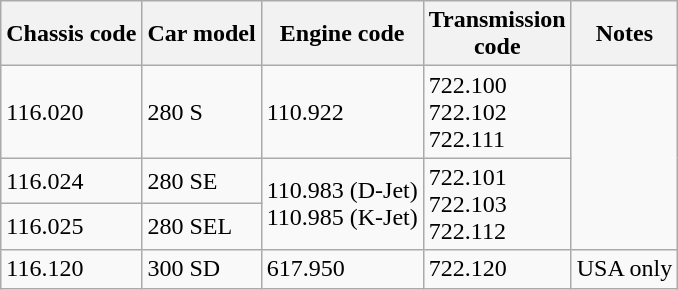<table class="wikitable collapsible collapsed">
<tr>
<th>Chassis code</th>
<th>Car model</th>
<th>Engine code</th>
<th>Transmission<br>code</th>
<th>Notes</th>
</tr>
<tr>
<td>116.020</td>
<td>280 S</td>
<td>110.922</td>
<td>722.100<br>722.102<br>722.111</td>
</tr>
<tr>
<td>116.024</td>
<td>280 SE</td>
<td rowspan="2">110.983 (D-Jet)<br>110.985 (K-Jet)</td>
<td rowspan="2">722.101<br>722.103<br>722.112</td>
</tr>
<tr>
<td>116.025</td>
<td>280 SEL</td>
</tr>
<tr>
<td>116.120</td>
<td>300 SD</td>
<td>617.950</td>
<td>722.120</td>
<td>USA only</td>
</tr>
</table>
